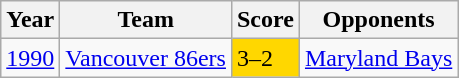<table class="wikitable">
<tr>
<th>Year</th>
<th>Team</th>
<th>Score</th>
<th>Opponents</th>
</tr>
<tr>
<td><a href='#'>1990</a></td>
<td><a href='#'>Vancouver 86ers</a></td>
<td bgcolor="gold">3–2</td>
<td> <a href='#'>Maryland Bays</a></td>
</tr>
</table>
